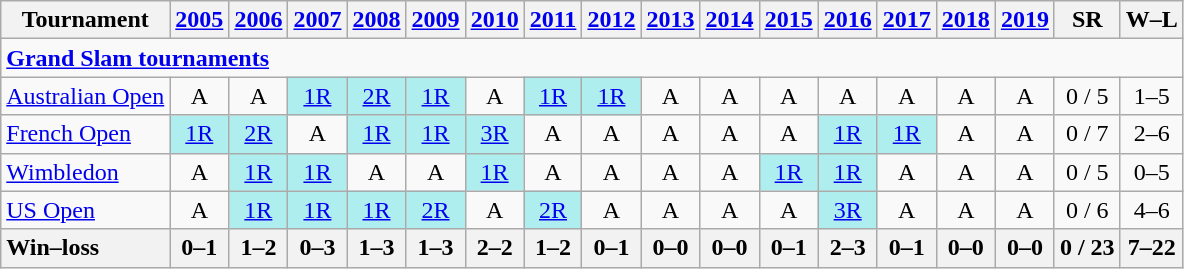<table class=wikitable style=text-align:center>
<tr>
<th>Tournament</th>
<th><a href='#'>2005</a></th>
<th><a href='#'>2006</a></th>
<th><a href='#'>2007</a></th>
<th><a href='#'>2008</a></th>
<th><a href='#'>2009</a></th>
<th><a href='#'>2010</a></th>
<th><a href='#'>2011</a></th>
<th><a href='#'>2012</a></th>
<th><a href='#'>2013</a></th>
<th><a href='#'>2014</a></th>
<th><a href='#'>2015</a></th>
<th><a href='#'>2016</a></th>
<th><a href='#'>2017</a></th>
<th><a href='#'>2018</a></th>
<th><a href='#'>2019</a></th>
<th>SR</th>
<th>W–L</th>
</tr>
<tr>
<td colspan=24 align=left><strong><a href='#'>Grand Slam tournaments</a></strong></td>
</tr>
<tr>
<td align=left><a href='#'>Australian Open</a></td>
<td>A</td>
<td>A</td>
<td bgcolor=afeeee><a href='#'>1R</a></td>
<td bgcolor=afeeee><a href='#'>2R</a></td>
<td bgcolor=afeeee><a href='#'>1R</a></td>
<td>A</td>
<td bgcolor=afeeee><a href='#'>1R</a></td>
<td bgcolor=afeeee><a href='#'>1R</a></td>
<td>A</td>
<td>A</td>
<td>A</td>
<td>A</td>
<td>A</td>
<td>A</td>
<td>A</td>
<td>0 / 5</td>
<td>1–5</td>
</tr>
<tr>
<td align=left><a href='#'>French Open</a></td>
<td bgcolor=afeeee><a href='#'>1R</a></td>
<td bgcolor=afeeee><a href='#'>2R</a></td>
<td>A</td>
<td bgcolor=afeeee><a href='#'>1R</a></td>
<td bgcolor=afeeee><a href='#'>1R</a></td>
<td bgcolor=afeeee><a href='#'>3R</a></td>
<td>A</td>
<td>A</td>
<td>A</td>
<td>A</td>
<td>A</td>
<td bgcolor=afeeee><a href='#'>1R</a></td>
<td bgcolor=afeeee><a href='#'>1R</a></td>
<td>A</td>
<td>A</td>
<td>0 / 7</td>
<td>2–6</td>
</tr>
<tr>
<td align=left><a href='#'>Wimbledon</a></td>
<td>A</td>
<td bgcolor=afeeee><a href='#'>1R</a></td>
<td bgcolor=afeeee><a href='#'>1R</a></td>
<td>A</td>
<td>A</td>
<td bgcolor=afeeee><a href='#'>1R</a></td>
<td>A</td>
<td>A</td>
<td>A</td>
<td>A</td>
<td bgcolor=afeeee><a href='#'>1R</a></td>
<td bgcolor=afeeee><a href='#'>1R</a></td>
<td>A</td>
<td>A</td>
<td>A</td>
<td>0 / 5</td>
<td>0–5</td>
</tr>
<tr>
<td align=left><a href='#'>US Open</a></td>
<td>A</td>
<td bgcolor=afeeee><a href='#'>1R</a></td>
<td bgcolor=afeeee><a href='#'>1R</a></td>
<td bgcolor=afeeee><a href='#'>1R</a></td>
<td bgcolor=afeeee><a href='#'>2R</a></td>
<td>A</td>
<td bgcolor=afeeee><a href='#'>2R</a></td>
<td>A</td>
<td>A</td>
<td>A</td>
<td>A</td>
<td bgcolor=afeeee><a href='#'>3R</a></td>
<td>A</td>
<td>A</td>
<td>A</td>
<td>0 / 6</td>
<td>4–6</td>
</tr>
<tr>
<th style=text-align:left>Win–loss</th>
<th>0–1</th>
<th>1–2</th>
<th>0–3</th>
<th>1–3</th>
<th>1–3</th>
<th>2–2</th>
<th>1–2</th>
<th>0–1</th>
<th>0–0</th>
<th>0–0</th>
<th>0–1</th>
<th>2–3</th>
<th>0–1</th>
<th>0–0</th>
<th>0–0</th>
<th>0 / 23</th>
<th>7–22</th>
</tr>
</table>
